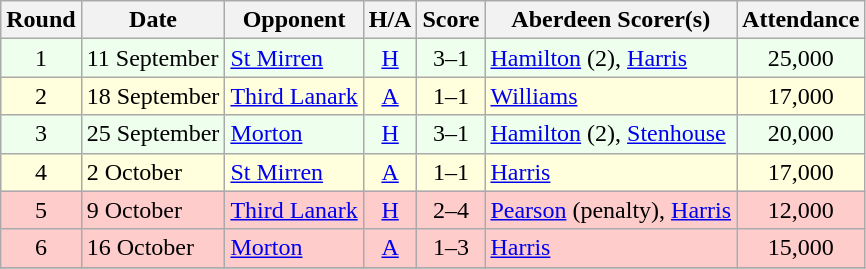<table class="wikitable" style="text-align:center">
<tr>
<th>Round</th>
<th>Date</th>
<th>Opponent</th>
<th>H/A</th>
<th>Score</th>
<th>Aberdeen Scorer(s)</th>
<th>Attendance</th>
</tr>
<tr bgcolor=#EEFFEE>
<td>1</td>
<td align=left>11 September</td>
<td align=left><a href='#'>St Mirren</a></td>
<td><a href='#'>H</a></td>
<td>3–1</td>
<td align=left><a href='#'>Hamilton</a> (2), <a href='#'>Harris</a></td>
<td>25,000</td>
</tr>
<tr bgcolor=#FFFFDD>
<td>2</td>
<td align=left>18 September</td>
<td align=left><a href='#'>Third Lanark</a></td>
<td><a href='#'>A</a></td>
<td>1–1</td>
<td align=left><a href='#'>Williams</a></td>
<td>17,000</td>
</tr>
<tr bgcolor=#EEFFEE>
<td>3</td>
<td align=left>25 September</td>
<td align=left><a href='#'>Morton</a></td>
<td><a href='#'>H</a></td>
<td>3–1</td>
<td align=left><a href='#'>Hamilton</a> (2), <a href='#'>Stenhouse</a></td>
<td>20,000</td>
</tr>
<tr bgcolor=#FFFFDD>
<td>4</td>
<td align=left>2 October</td>
<td align=left><a href='#'>St Mirren</a></td>
<td><a href='#'>A</a></td>
<td>1–1</td>
<td align=left><a href='#'>Harris</a></td>
<td>17,000</td>
</tr>
<tr bgcolor=#FFCCCC>
<td>5</td>
<td align=left>9 October</td>
<td align=left><a href='#'>Third Lanark</a></td>
<td><a href='#'>H</a></td>
<td>2–4</td>
<td align=left><a href='#'>Pearson</a> (penalty), <a href='#'>Harris</a></td>
<td>12,000</td>
</tr>
<tr bgcolor=#FFCCCC>
<td>6</td>
<td align=left>16 October</td>
<td align=left><a href='#'>Morton</a></td>
<td><a href='#'>A</a></td>
<td>1–3</td>
<td align=left><a href='#'>Harris</a></td>
<td>15,000</td>
</tr>
<tr>
</tr>
</table>
